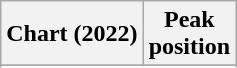<table class="wikitable plainrowheaders" style="text-align:center">
<tr>
<th scope="col">Chart (2022)</th>
<th scope="col">Peak<br>position</th>
</tr>
<tr>
</tr>
<tr>
</tr>
<tr>
</tr>
<tr>
</tr>
<tr>
</tr>
<tr>
</tr>
<tr>
</tr>
</table>
